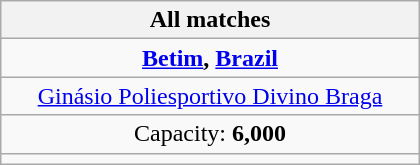<table class="wikitable" style="text-align:center" width=280>
<tr>
<th>All matches</th>
</tr>
<tr>
<td> <strong><a href='#'>Betim</a>, <a href='#'>Brazil</a></strong></td>
</tr>
<tr>
<td><a href='#'>Ginásio Poliesportivo Divino Braga</a></td>
</tr>
<tr>
<td>Capacity: <strong>6,000</strong></td>
</tr>
<tr>
<td></td>
</tr>
</table>
